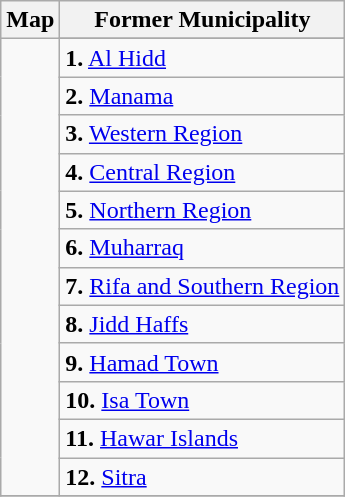<table class="wikitable">
<tr>
<th>Map</th>
<th>Former Municipality</th>
</tr>
<tr>
<td rowspan="13"></td>
</tr>
<tr>
<td><strong>1.</strong> <a href='#'>Al Hidd</a></td>
</tr>
<tr>
<td><strong>2.</strong> <a href='#'>Manama</a></td>
</tr>
<tr>
<td><strong>3.</strong> <a href='#'>Western Region</a></td>
</tr>
<tr>
<td><strong>4.</strong> <a href='#'>Central Region</a></td>
</tr>
<tr>
<td><strong>5.</strong> <a href='#'>Northern Region</a></td>
</tr>
<tr>
<td><strong>6.</strong> <a href='#'>Muharraq</a></td>
</tr>
<tr>
<td><strong>7.</strong> <a href='#'>Rifa and Southern Region</a></td>
</tr>
<tr>
<td><strong>8.</strong> <a href='#'>Jidd Haffs</a></td>
</tr>
<tr>
<td><strong>9.</strong> <a href='#'>Hamad Town</a></td>
</tr>
<tr>
<td><strong>10.</strong> <a href='#'>Isa Town</a></td>
</tr>
<tr>
<td><strong>11.</strong> <a href='#'>Hawar Islands</a></td>
</tr>
<tr>
<td><strong>12.</strong> <a href='#'>Sitra</a></td>
</tr>
<tr>
</tr>
</table>
